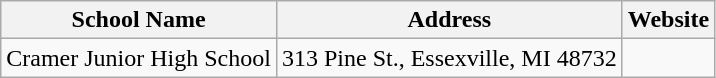<table class="wikitable">
<tr>
<th>School Name</th>
<th>Address</th>
<th>Website</th>
</tr>
<tr>
<td>Cramer Junior High School</td>
<td>313 Pine St., Essexville, MI 48732</td>
<td></td>
</tr>
</table>
